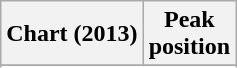<table class="wikitable sortable plainrowheaders" style="text-align:center">
<tr>
<th scope="col">Chart (2013)</th>
<th scope="col">Peak<br>position</th>
</tr>
<tr>
</tr>
<tr>
</tr>
<tr>
</tr>
<tr>
</tr>
<tr>
</tr>
<tr>
</tr>
<tr>
</tr>
<tr>
</tr>
<tr>
</tr>
<tr>
</tr>
<tr>
</tr>
<tr>
</tr>
<tr>
</tr>
</table>
